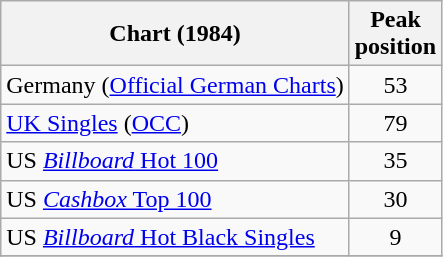<table class="wikitable sortable">
<tr>
<th>Chart (1984)</th>
<th>Peak<br>position</th>
</tr>
<tr>
<td>Germany (<a href='#'>Official German Charts</a>)</td>
<td style="text-align:center;">53</td>
</tr>
<tr>
<td><a href='#'>UK Singles</a> (<a href='#'>OCC</a>)</td>
<td style="text-align:center;">79</td>
</tr>
<tr>
<td>US <a href='#'><em>Billboard</em> Hot 100</a></td>
<td style="text-align:center;">35</td>
</tr>
<tr>
<td align="left">US <a href='#'><em>Cashbox</em> Top 100</a></td>
<td style="text-align:center;">30</td>
</tr>
<tr>
<td>US <a href='#'><em>Billboard</em> Hot Black Singles</a></td>
<td style="text-align:center;">9</td>
</tr>
<tr>
</tr>
</table>
